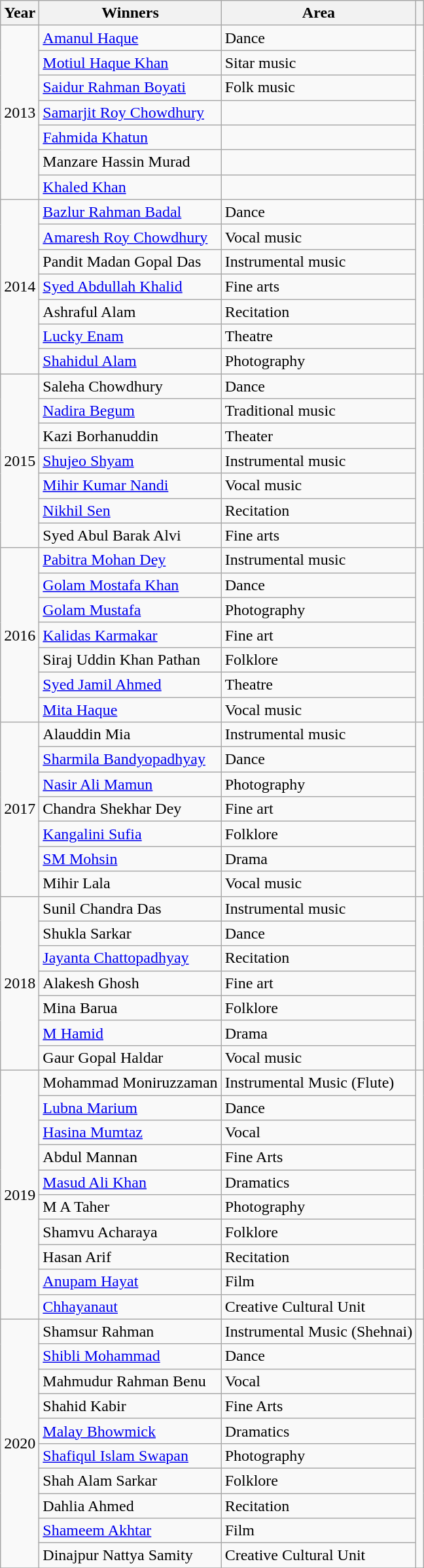<table class="wikitable plainrowheaders sortable">
<tr>
<th scope="col">Year</th>
<th scope="col">Winners</th>
<th scope="col">Area</th>
<th scope="col" class="unsortable"></th>
</tr>
<tr>
<td rowspan="7">2013</td>
<td><a href='#'>Amanul Haque</a></td>
<td>Dance</td>
<td rowspan="7"></td>
</tr>
<tr>
<td><a href='#'>Motiul Haque Khan</a></td>
<td>Sitar music</td>
</tr>
<tr>
<td><a href='#'>Saidur Rahman Boyati</a></td>
<td>Folk music</td>
</tr>
<tr>
<td><a href='#'>Samarjit Roy Chowdhury</a></td>
<td></td>
</tr>
<tr>
<td><a href='#'>Fahmida Khatun</a></td>
<td></td>
</tr>
<tr>
<td>Manzare Hassin Murad</td>
<td></td>
</tr>
<tr>
<td><a href='#'>Khaled Khan</a></td>
<td></td>
</tr>
<tr>
<td rowspan="7">2014</td>
<td><a href='#'>Bazlur Rahman Badal</a></td>
<td>Dance</td>
<td rowspan="7"></td>
</tr>
<tr>
<td><a href='#'>Amaresh Roy Chowdhury</a></td>
<td>Vocal music</td>
</tr>
<tr>
<td>Pandit Madan Gopal Das</td>
<td>Instrumental music</td>
</tr>
<tr>
<td><a href='#'>Syed Abdullah Khalid</a></td>
<td>Fine arts</td>
</tr>
<tr>
<td>Ashraful Alam</td>
<td>Recitation</td>
</tr>
<tr>
<td><a href='#'>Lucky Enam</a></td>
<td>Theatre</td>
</tr>
<tr>
<td><a href='#'>Shahidul Alam</a></td>
<td>Photography</td>
</tr>
<tr>
<td rowspan="7">2015</td>
<td>Saleha Chowdhury</td>
<td>Dance</td>
<td rowspan="7"></td>
</tr>
<tr>
<td><a href='#'>Nadira Begum</a></td>
<td>Traditional music</td>
</tr>
<tr>
<td>Kazi Borhanuddin</td>
<td>Theater</td>
</tr>
<tr>
<td><a href='#'>Shujeo Shyam</a></td>
<td>Instrumental music</td>
</tr>
<tr>
<td><a href='#'>Mihir Kumar Nandi</a></td>
<td>Vocal music</td>
</tr>
<tr>
<td><a href='#'>Nikhil Sen</a></td>
<td>Recitation</td>
</tr>
<tr>
<td>Syed Abul Barak Alvi</td>
<td>Fine arts</td>
</tr>
<tr>
<td rowspan="7">2016</td>
<td><a href='#'>Pabitra Mohan Dey</a></td>
<td>Instrumental music</td>
<td rowspan="7"></td>
</tr>
<tr>
<td><a href='#'>Golam Mostafa Khan</a></td>
<td>Dance</td>
</tr>
<tr>
<td><a href='#'>Golam Mustafa</a></td>
<td>Photography</td>
</tr>
<tr>
<td><a href='#'>Kalidas Karmakar</a></td>
<td>Fine art</td>
</tr>
<tr>
<td>Siraj Uddin Khan Pathan</td>
<td>Folklore</td>
</tr>
<tr>
<td><a href='#'>Syed Jamil Ahmed</a></td>
<td>Theatre</td>
</tr>
<tr>
<td><a href='#'>Mita Haque</a></td>
<td>Vocal music</td>
</tr>
<tr>
<td rowspan="7">2017</td>
<td>Alauddin Mia</td>
<td>Instrumental music</td>
<td rowspan="7"></td>
</tr>
<tr>
<td><a href='#'>Sharmila Bandyopadhyay</a></td>
<td>Dance</td>
</tr>
<tr>
<td><a href='#'>Nasir Ali Mamun</a></td>
<td>Photography</td>
</tr>
<tr>
<td>Chandra Shekhar Dey</td>
<td>Fine art</td>
</tr>
<tr>
<td><a href='#'>Kangalini Sufia</a></td>
<td>Folklore</td>
</tr>
<tr>
<td><a href='#'>SM Mohsin</a></td>
<td>Drama</td>
</tr>
<tr>
<td>Mihir Lala</td>
<td>Vocal music</td>
</tr>
<tr>
<td rowspan="7">2018</td>
<td>Sunil Chandra Das</td>
<td>Instrumental music</td>
<td rowspan="7"></td>
</tr>
<tr>
<td>Shukla Sarkar</td>
<td>Dance</td>
</tr>
<tr>
<td><a href='#'>Jayanta Chattopadhyay</a></td>
<td>Recitation</td>
</tr>
<tr>
<td>Alakesh Ghosh</td>
<td>Fine art</td>
</tr>
<tr>
<td>Mina Barua</td>
<td>Folklore</td>
</tr>
<tr>
<td><a href='#'>M Hamid</a></td>
<td>Drama</td>
</tr>
<tr>
<td>Gaur Gopal Haldar</td>
<td>Vocal music</td>
</tr>
<tr>
<td rowspan="10">2019</td>
<td>Mohammad Moniruzzaman</td>
<td>Instrumental Music (Flute)</td>
<td rowspan="10"></td>
</tr>
<tr>
<td><a href='#'>Lubna Marium</a></td>
<td>Dance</td>
</tr>
<tr>
<td><a href='#'>Hasina Mumtaz</a></td>
<td>Vocal</td>
</tr>
<tr>
<td>Abdul Mannan</td>
<td>Fine Arts</td>
</tr>
<tr>
<td><a href='#'>Masud Ali Khan</a></td>
<td>Dramatics</td>
</tr>
<tr>
<td>M A Taher</td>
<td>Photography</td>
</tr>
<tr>
<td>Shamvu Acharaya</td>
<td>Folklore</td>
</tr>
<tr>
<td>Hasan Arif</td>
<td>Recitation</td>
</tr>
<tr>
<td><a href='#'>Anupam Hayat</a></td>
<td>Film</td>
</tr>
<tr>
<td><a href='#'>Chhayanaut</a></td>
<td>Creative Cultural Unit</td>
</tr>
<tr>
<td rowspan="10">2020</td>
<td>Shamsur Rahman</td>
<td>Instrumental Music (Shehnai)</td>
<td rowspan="10"></td>
</tr>
<tr>
<td><a href='#'>Shibli Mohammad</a></td>
<td>Dance</td>
</tr>
<tr>
<td>Mahmudur Rahman Benu</td>
<td>Vocal</td>
</tr>
<tr>
<td>Shahid Kabir</td>
<td>Fine Arts</td>
</tr>
<tr>
<td><a href='#'>Malay Bhowmick</a></td>
<td>Dramatics</td>
</tr>
<tr>
<td><a href='#'>Shafiqul Islam Swapan</a></td>
<td>Photography</td>
</tr>
<tr>
<td>Shah Alam Sarkar</td>
<td>Folklore</td>
</tr>
<tr>
<td>Dahlia Ahmed</td>
<td>Recitation</td>
</tr>
<tr>
<td><a href='#'>Shameem Akhtar</a></td>
<td>Film</td>
</tr>
<tr>
<td>Dinajpur Nattya Samity</td>
<td>Creative Cultural Unit</td>
</tr>
<tr>
</tr>
</table>
